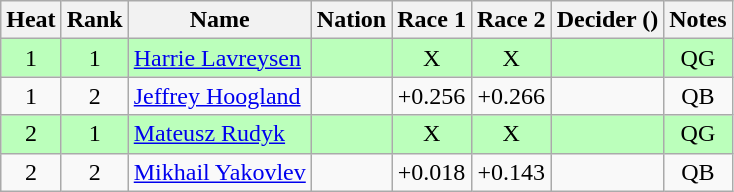<table class="wikitable sortable" style="text-align:center">
<tr>
<th>Heat</th>
<th>Rank</th>
<th>Name</th>
<th>Nation</th>
<th>Race 1</th>
<th>Race 2</th>
<th>Decider ()</th>
<th>Notes</th>
</tr>
<tr bgcolor=bbffbb>
<td>1</td>
<td>1</td>
<td align=left><a href='#'>Harrie Lavreysen</a></td>
<td align=left></td>
<td>X</td>
<td>X</td>
<td></td>
<td>QG</td>
</tr>
<tr>
<td>1</td>
<td>2</td>
<td align=left><a href='#'>Jeffrey Hoogland</a></td>
<td align=left></td>
<td>+0.256</td>
<td>+0.266</td>
<td></td>
<td>QB</td>
</tr>
<tr bgcolor=bbffbb>
<td>2</td>
<td>1</td>
<td align=left><a href='#'>Mateusz Rudyk</a></td>
<td align=left></td>
<td>X</td>
<td>X</td>
<td></td>
<td>QG</td>
</tr>
<tr>
<td>2</td>
<td>2</td>
<td align=left><a href='#'>Mikhail Yakovlev</a></td>
<td align=left></td>
<td>+0.018</td>
<td>+0.143</td>
<td></td>
<td>QB</td>
</tr>
</table>
